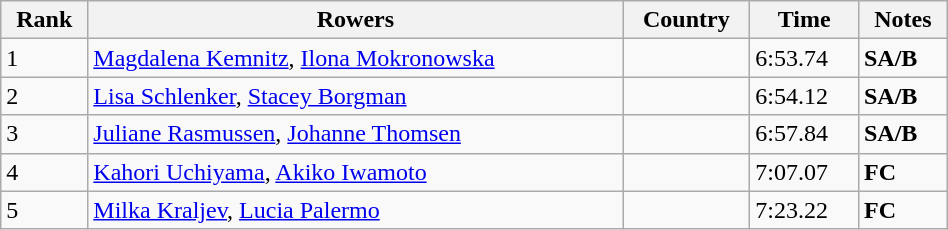<table class="wikitable" width=50%>
<tr>
<th>Rank</th>
<th>Rowers</th>
<th>Country</th>
<th>Time</th>
<th>Notes</th>
</tr>
<tr>
<td>1</td>
<td><a href='#'>Magdalena Kemnitz</a>, <a href='#'>Ilona Mokronowska</a></td>
<td></td>
<td>6:53.74</td>
<td><strong>SA/B</strong></td>
</tr>
<tr>
<td>2</td>
<td><a href='#'>Lisa Schlenker</a>, <a href='#'>Stacey Borgman</a></td>
<td></td>
<td>6:54.12</td>
<td><strong>SA/B</strong></td>
</tr>
<tr>
<td>3</td>
<td><a href='#'>Juliane Rasmussen</a>, <a href='#'>Johanne Thomsen</a></td>
<td></td>
<td>6:57.84</td>
<td><strong>SA/B</strong></td>
</tr>
<tr>
<td>4</td>
<td><a href='#'>Kahori Uchiyama</a>, <a href='#'>Akiko Iwamoto</a></td>
<td></td>
<td>7:07.07</td>
<td><strong>FC</strong></td>
</tr>
<tr>
<td>5</td>
<td><a href='#'>Milka Kraljev</a>, <a href='#'>Lucia Palermo</a></td>
<td></td>
<td>7:23.22</td>
<td><strong>FC</strong></td>
</tr>
</table>
